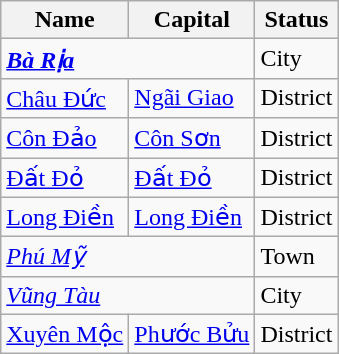<table class="wikitable sortable">
<tr>
<th>Name</th>
<th>Capital</th>
<th>Status</th>
</tr>
<tr>
<td colspan="2"><strong><em><a href='#'>Bà Rịa</a></em></strong></td>
<td>City</td>
</tr>
<tr>
<td><a href='#'>Châu Đức</a></td>
<td><a href='#'>Ngãi Giao</a></td>
<td>District</td>
</tr>
<tr>
<td><a href='#'>Côn Đảo</a></td>
<td><a href='#'>Côn Sơn</a></td>
<td>District</td>
</tr>
<tr>
<td><a href='#'>Đất Đỏ</a></td>
<td><a href='#'>Đất Đỏ</a></td>
<td>District</td>
</tr>
<tr>
<td><a href='#'>Long Điền</a></td>
<td><a href='#'>Long Điền</a></td>
<td>District</td>
</tr>
<tr>
<td colspan="2"><em><a href='#'>Phú Mỹ</a></em></td>
<td>Town</td>
</tr>
<tr>
<td colspan="2"><em><a href='#'>Vũng Tàu</a></em></td>
<td>City</td>
</tr>
<tr>
<td><a href='#'>Xuyên Mộc</a></td>
<td><a href='#'>Phước Bửu</a></td>
<td>District</td>
</tr>
</table>
